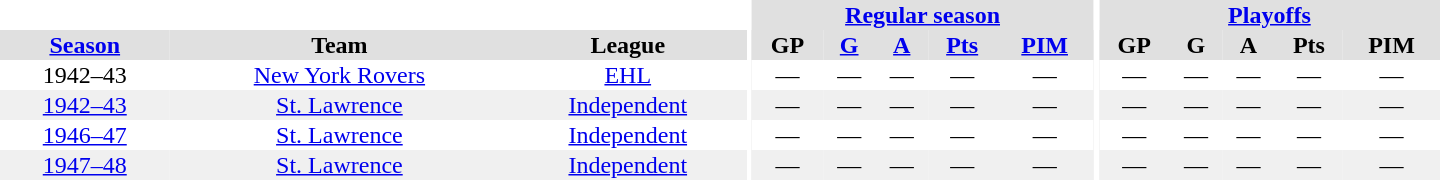<table border="0" cellpadding="1" cellspacing="0" style="text-align:center; width:60em">
<tr bgcolor="#e0e0e0">
<th colspan="3" bgcolor="#ffffff"></th>
<th rowspan="100" bgcolor="#ffffff"></th>
<th colspan="5"><a href='#'>Regular season</a></th>
<th rowspan="100" bgcolor="#ffffff"></th>
<th colspan="5"><a href='#'>Playoffs</a></th>
</tr>
<tr bgcolor="#e0e0e0">
<th><a href='#'>Season</a></th>
<th>Team</th>
<th>League</th>
<th>GP</th>
<th><a href='#'>G</a></th>
<th><a href='#'>A</a></th>
<th><a href='#'>Pts</a></th>
<th><a href='#'>PIM</a></th>
<th>GP</th>
<th>G</th>
<th>A</th>
<th>Pts</th>
<th>PIM</th>
</tr>
<tr>
<td>1942–43</td>
<td><a href='#'>New York Rovers</a></td>
<td><a href='#'>EHL</a></td>
<td>—</td>
<td>—</td>
<td>—</td>
<td>—</td>
<td>—</td>
<td>—</td>
<td>—</td>
<td>—</td>
<td>—</td>
<td>—</td>
</tr>
<tr bgcolor="f0f0f0">
<td><a href='#'>1942–43</a></td>
<td><a href='#'>St. Lawrence</a></td>
<td><a href='#'>Independent</a></td>
<td>—</td>
<td>—</td>
<td>—</td>
<td>—</td>
<td>—</td>
<td>—</td>
<td>—</td>
<td>—</td>
<td>—</td>
<td>—</td>
</tr>
<tr>
<td><a href='#'>1946–47</a></td>
<td><a href='#'>St. Lawrence</a></td>
<td><a href='#'>Independent</a></td>
<td>—</td>
<td>—</td>
<td>—</td>
<td>—</td>
<td>—</td>
<td>—</td>
<td>—</td>
<td>—</td>
<td>—</td>
<td>—</td>
</tr>
<tr bgcolor="f0f0f0">
<td><a href='#'>1947–48</a></td>
<td><a href='#'>St. Lawrence</a></td>
<td><a href='#'>Independent</a></td>
<td>—</td>
<td>—</td>
<td>—</td>
<td>—</td>
<td>—</td>
<td>—</td>
<td>—</td>
<td>—</td>
<td>—</td>
<td>—</td>
</tr>
</table>
